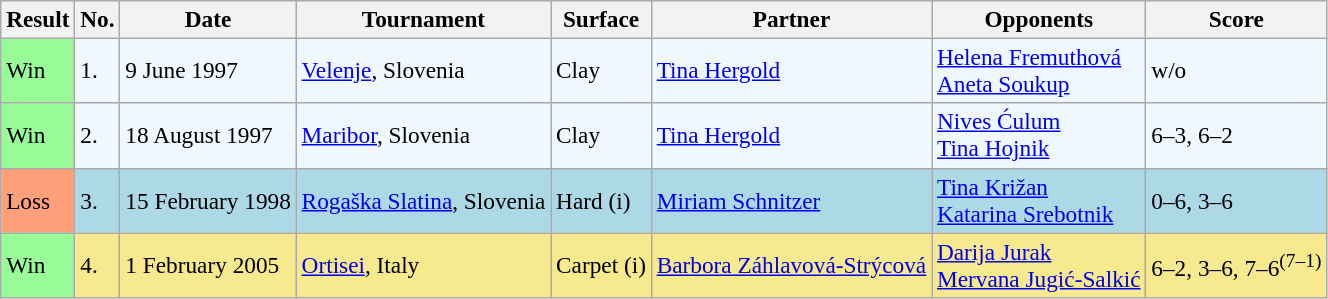<table class="sortable wikitable" style=font-size:97%>
<tr>
<th>Result</th>
<th>No.</th>
<th>Date</th>
<th>Tournament</th>
<th>Surface</th>
<th>Partner</th>
<th>Opponents</th>
<th class="unsortable">Score</th>
</tr>
<tr style="background:#f0f8ff;">
<td style="background:#98fb98;">Win</td>
<td>1.</td>
<td>9 June 1997</td>
<td><a href='#'>Velenje</a>, Slovenia</td>
<td>Clay</td>
<td> <a href='#'>Tina Hergold</a></td>
<td> <a href='#'>Helena Fremuthová</a> <br>  <a href='#'>Aneta Soukup</a></td>
<td>w/o</td>
</tr>
<tr style="background:#f0f8ff;">
<td style="background:#98fb98;">Win</td>
<td>2.</td>
<td>18 August 1997</td>
<td><a href='#'>Maribor</a>, Slovenia</td>
<td>Clay</td>
<td> <a href='#'>Tina Hergold</a></td>
<td> <a href='#'>Nives Ćulum</a> <br>  <a href='#'>Tina Hojnik</a></td>
<td>6–3, 6–2</td>
</tr>
<tr style="background:lightblue;">
<td style="background:#ffa07a;">Loss</td>
<td>3.</td>
<td>15 February 1998</td>
<td><a href='#'>Rogaška Slatina</a>, Slovenia</td>
<td>Hard (i)</td>
<td> <a href='#'>Miriam Schnitzer</a></td>
<td> <a href='#'>Tina Križan</a>  <br>  <a href='#'>Katarina Srebotnik</a></td>
<td>0–6, 3–6</td>
</tr>
<tr style="background:#f7e98e;">
<td style="background:#98fb98;">Win</td>
<td>4.</td>
<td>1 February 2005</td>
<td><a href='#'>Ortisei</a>, Italy</td>
<td>Carpet (i)</td>
<td> <a href='#'>Barbora Záhlavová-Strýcová</a></td>
<td> <a href='#'>Darija Jurak</a> <br>  <a href='#'>Mervana Jugić-Salkić</a></td>
<td>6–2, 3–6, 7–6<sup>(7–1)</sup></td>
</tr>
</table>
